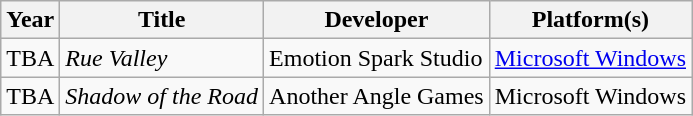<table class="wikitable">
<tr>
<th>Year</th>
<th>Title</th>
<th>Developer</th>
<th>Platform(s)</th>
</tr>
<tr>
<td>TBA</td>
<td><em>Rue Valley</em></td>
<td>Emotion Spark Studio</td>
<td><a href='#'>Microsoft Windows</a></td>
</tr>
<tr>
<td>TBA</td>
<td><em>Shadow of the Road</em></td>
<td>Another Angle Games</td>
<td>Microsoft Windows</td>
</tr>
</table>
